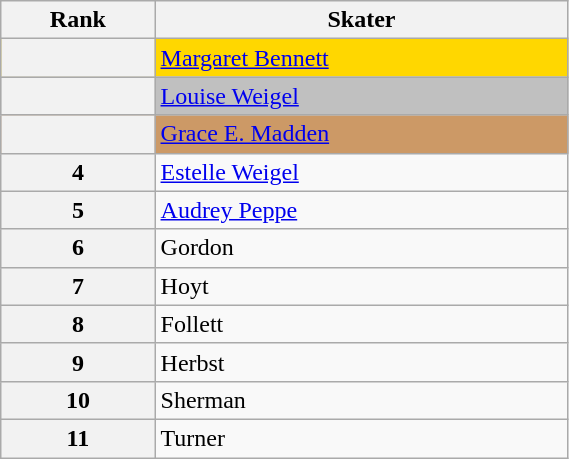<table class="wikitable unsortable" style="text-align:left; width:30%">
<tr>
<th scope="col">Rank</th>
<th scope="col">Skater</th>
</tr>
<tr bgcolor="gold">
<th scope="row"></th>
<td><a href='#'>Margaret Bennett</a></td>
</tr>
<tr bgcolor="silver">
<th scope="row"></th>
<td><a href='#'>Louise Weigel</a></td>
</tr>
<tr bgcolor="cc9966">
<th scope="row"></th>
<td><a href='#'>Grace E. Madden</a></td>
</tr>
<tr>
<th scope="row">4</th>
<td><a href='#'>Estelle Weigel</a></td>
</tr>
<tr>
<th scope="row">5</th>
<td><a href='#'>Audrey Peppe</a></td>
</tr>
<tr>
<th scope="row">6</th>
<td>Gordon</td>
</tr>
<tr>
<th scope="row">7</th>
<td>Hoyt</td>
</tr>
<tr>
<th scope="row">8</th>
<td>Follett</td>
</tr>
<tr>
<th scope="row">9</th>
<td>Herbst</td>
</tr>
<tr>
<th scope="row">10</th>
<td>Sherman</td>
</tr>
<tr>
<th scope="row">11</th>
<td>Turner</td>
</tr>
</table>
